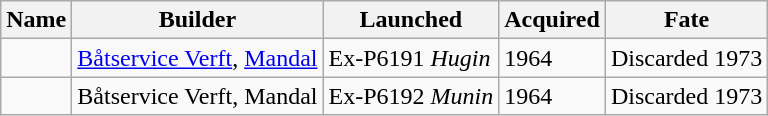<table class="wikitable">
<tr>
<th>Name</th>
<th>Builder</th>
<th>Launched</th>
<th>Acquired</th>
<th>Fate</th>
</tr>
<tr>
<td></td>
<td> <a href='#'>Båtservice Verft</a>, <a href='#'>Mandal</a></td>
<td>Ex-P6191 <em>Hugin</em></td>
<td>1964</td>
<td>Discarded 1973</td>
</tr>
<tr>
<td></td>
<td> Båtservice Verft, Mandal</td>
<td>Ex-P6192 <em>Munin</em></td>
<td>1964</td>
<td>Discarded 1973</td>
</tr>
</table>
